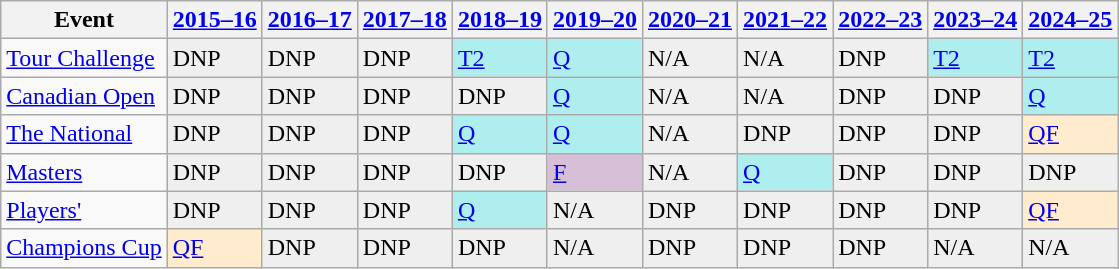<table class="wikitable" border="1">
<tr>
<th>Event</th>
<th><a href='#'>2015–16</a></th>
<th><a href='#'>2016–17</a></th>
<th><a href='#'>2017–18</a></th>
<th><a href='#'>2018–19</a></th>
<th><a href='#'>2019–20</a></th>
<th><a href='#'>2020–21</a></th>
<th><a href='#'>2021–22</a></th>
<th><a href='#'>2022–23</a></th>
<th><a href='#'>2023–24</a></th>
<th><a href='#'>2024–25</a></th>
</tr>
<tr>
<td><a href='#'>Tour Challenge</a></td>
<td style="background:#EFEFEF;">DNP</td>
<td style="background:#EFEFEF;">DNP</td>
<td style="background:#EFEFEF;">DNP</td>
<td style="background:#afeeee;"><a href='#'>T2</a></td>
<td style="background:#afeeee;"><a href='#'>Q</a></td>
<td style="background:#EFEFEF;">N/A</td>
<td style="background:#EFEFEF;">N/A</td>
<td style="background:#EFEFEF;">DNP</td>
<td style="background:#afeeee;"><a href='#'>T2</a></td>
<td style="background:#afeeee;"><a href='#'>T2</a></td>
</tr>
<tr>
<td><a href='#'>Canadian Open</a></td>
<td style="background:#EFEFEF;">DNP</td>
<td style="background:#EFEFEF;">DNP</td>
<td style="background:#EFEFEF;">DNP</td>
<td style="background:#EFEFEF;">DNP</td>
<td style="background:#afeeee;"><a href='#'>Q</a></td>
<td style="background:#EFEFEF;">N/A</td>
<td style="background:#EFEFEF;">N/A</td>
<td style="background:#EFEFEF;">DNP</td>
<td style="background:#EFEFEF;">DNP</td>
<td style="background:#afeeee;"><a href='#'>Q</a></td>
</tr>
<tr>
<td><a href='#'>The National</a></td>
<td style="background:#EFEFEF;">DNP</td>
<td style="background:#EFEFEF;">DNP</td>
<td style="background:#EFEFEF;">DNP</td>
<td style="background:#afeeee;"><a href='#'>Q</a></td>
<td style="background:#afeeee;"><a href='#'>Q</a></td>
<td style="background:#EFEFEF;">N/A</td>
<td style="background:#EFEFEF;">DNP</td>
<td style="background:#EFEFEF;">DNP</td>
<td style="background:#EFEFEF;">DNP</td>
<td style="background:#ffebcd;"><a href='#'>QF</a></td>
</tr>
<tr>
<td><a href='#'>Masters</a></td>
<td style="background:#EFEFEF;">DNP</td>
<td style="background:#EFEFEF;">DNP</td>
<td style="background:#EFEFEF;">DNP</td>
<td style="background:#EFEFEF;">DNP</td>
<td style="background:#D8BFD8;"><a href='#'>F</a></td>
<td style="background:#EFEFEF;">N/A</td>
<td style="background:#afeeee;"><a href='#'>Q</a></td>
<td style="background:#EFEFEF;">DNP</td>
<td style="background:#EFEFEF;">DNP</td>
<td style="background:#EFEFEF;">DNP</td>
</tr>
<tr>
<td><a href='#'>Players'</a></td>
<td style="background:#EFEFEF;">DNP</td>
<td style="background:#EFEFEF;">DNP</td>
<td style="background:#EFEFEF;">DNP</td>
<td style="background:#afeeee;"><a href='#'>Q</a></td>
<td style="background:#EFEFEF;">N/A</td>
<td style="background:#EFEFEF;">DNP</td>
<td style="background:#EFEFEF;">DNP</td>
<td style="background:#EFEFEF;">DNP</td>
<td style="background:#EFEFEF;">DNP</td>
<td style="background:#ffebcd;"><a href='#'>QF</a></td>
</tr>
<tr>
<td><a href='#'>Champions Cup</a></td>
<td style="background:#ffebcd;"><a href='#'>QF</a></td>
<td style="background:#EFEFEF;">DNP</td>
<td style="background:#EFEFEF;">DNP</td>
<td style="background:#EFEFEF;">DNP</td>
<td style="background:#EFEFEF;">N/A</td>
<td style="background:#EFEFEF;">DNP</td>
<td style="background:#EFEFEF;">DNP</td>
<td style="background:#EFEFEF;">DNP</td>
<td style="background:#EFEFEF;">N/A</td>
<td style="background:#EFEFEF;">N/A</td>
</tr>
</table>
